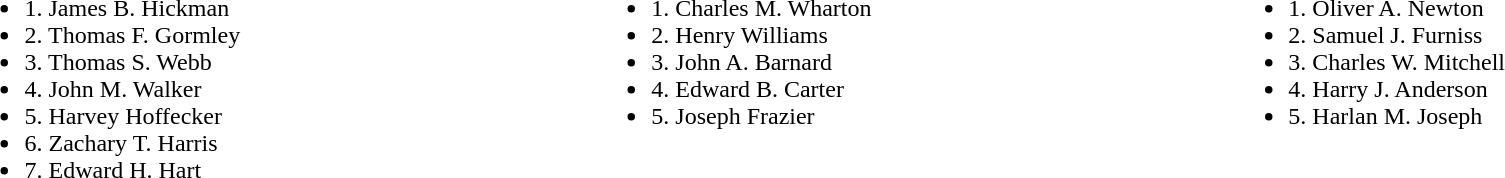<table width=100%>
<tr valign=top>
<td><br><ul><li>1. James B. Hickman</li><li>2. Thomas F. Gormley</li><li>3. Thomas S. Webb</li><li>4. John M. Walker</li><li>5. Harvey Hoffecker</li><li>6. Zachary T. Harris</li><li>7. Edward H. Hart</li></ul></td>
<td><br><ul><li>1. Charles M. Wharton</li><li>2. Henry Williams</li><li>3. John A. Barnard</li><li>4. Edward B. Carter</li><li>5. Joseph Frazier</li></ul></td>
<td><br><ul><li>1. Oliver A. Newton</li><li>2. Samuel J. Furniss</li><li>3. Charles W. Mitchell</li><li>4. Harry J. Anderson</li><li>5. Harlan M. Joseph</li></ul></td>
</tr>
</table>
